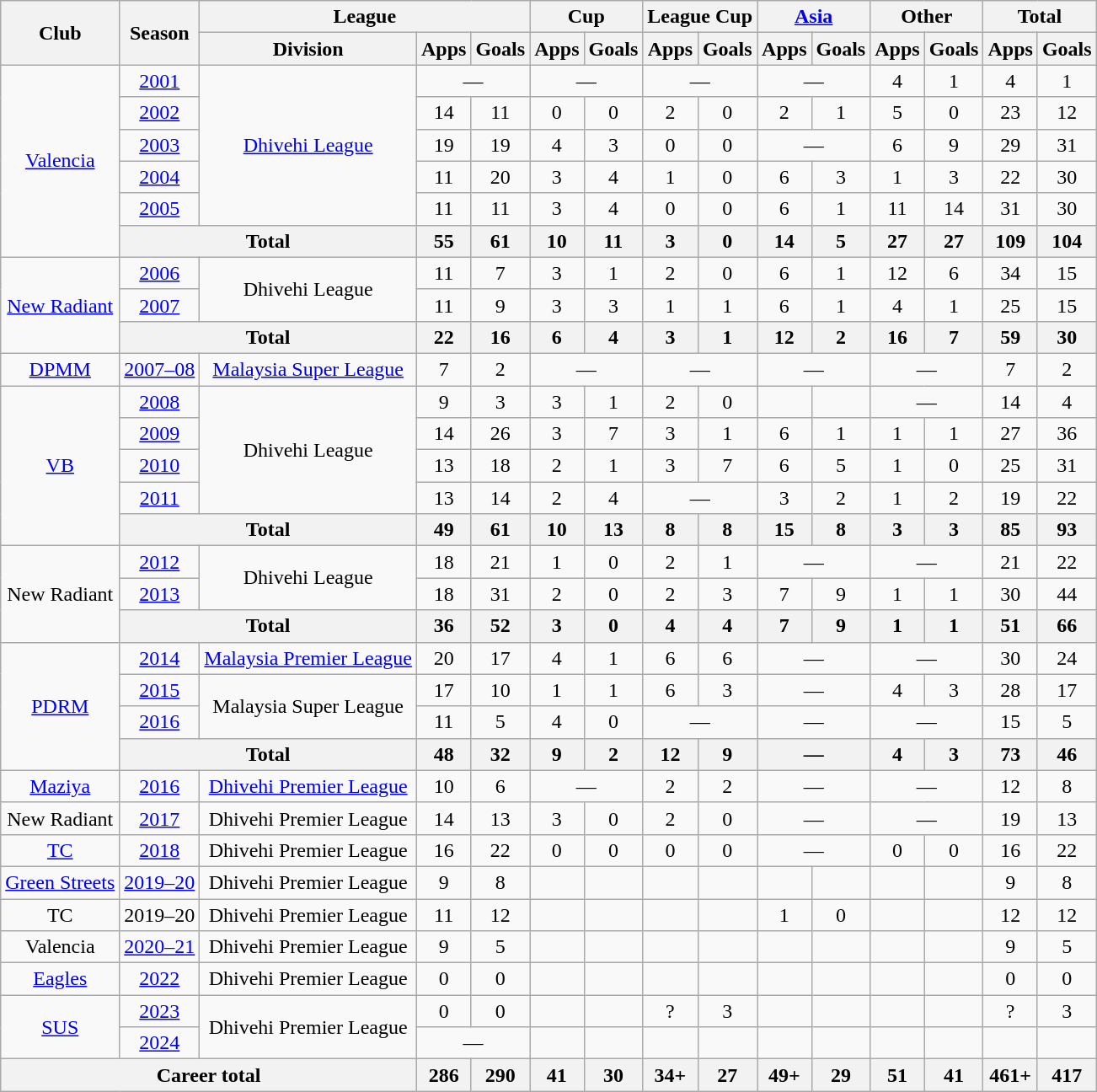<table class="wikitable" style="text-align:center">
<tr>
<th rowspan="2">Club</th>
<th rowspan="2">Season</th>
<th colspan="3">League</th>
<th colspan="2">Cup</th>
<th colspan="2">League Cup</th>
<th colspan="2"><a href='#'>Asia</a></th>
<th colspan="2">Other</th>
<th colspan="2">Total</th>
</tr>
<tr>
<th>Division</th>
<th>Apps</th>
<th>Goals</th>
<th>Apps</th>
<th>Goals</th>
<th>Apps</th>
<th>Goals</th>
<th>Apps</th>
<th>Goals</th>
<th>Apps</th>
<th>Goals</th>
<th>Apps</th>
<th>Goals</th>
</tr>
<tr>
<td rowspan="6"><a href='#'>Valencia</a></td>
<td><a href='#'>2001</a></td>
<td rowspan="5"><a href='#'>Dhivehi League</a></td>
<td colspan="2">—</td>
<td colspan="2">—</td>
<td colspan="2">—</td>
<td colspan="2">—</td>
<td>4</td>
<td>1</td>
<td>4</td>
<td>1</td>
</tr>
<tr>
<td><a href='#'>2002</a></td>
<td>14</td>
<td>11</td>
<td>0</td>
<td>0</td>
<td>2</td>
<td>0</td>
<td>2</td>
<td>1</td>
<td>5</td>
<td>0</td>
<td>23</td>
<td>12</td>
</tr>
<tr>
<td><a href='#'>2003</a></td>
<td>19</td>
<td>19</td>
<td>4</td>
<td>3</td>
<td>0</td>
<td>0</td>
<td colspan="2">—</td>
<td>6</td>
<td>9</td>
<td>29</td>
<td>31</td>
</tr>
<tr>
<td><a href='#'>2004</a></td>
<td>11</td>
<td>20</td>
<td>3</td>
<td>4</td>
<td>1</td>
<td>0</td>
<td>6</td>
<td>3</td>
<td>1</td>
<td>3</td>
<td>22</td>
<td>30</td>
</tr>
<tr>
<td><a href='#'>2005</a></td>
<td>11</td>
<td>11</td>
<td>3</td>
<td>4</td>
<td>0</td>
<td>0</td>
<td>6</td>
<td>1</td>
<td>11</td>
<td>14</td>
<td>31</td>
<td>30</td>
</tr>
<tr>
<th colspan="2">Total</th>
<th>55</th>
<th>61</th>
<th>10</th>
<th>11</th>
<th>3</th>
<th>0</th>
<th>14</th>
<th>5</th>
<th>27</th>
<th>27</th>
<th>109</th>
<th>104</th>
</tr>
<tr>
<td rowspan="3"><a href='#'>New Radiant</a></td>
<td><a href='#'>2006</a></td>
<td rowspan="2">Dhivehi League</td>
<td>11</td>
<td>7</td>
<td>3</td>
<td>1</td>
<td>2</td>
<td>0</td>
<td>6</td>
<td>1</td>
<td>12</td>
<td>6</td>
<td>34</td>
<td>15</td>
</tr>
<tr>
<td><a href='#'>2007</a></td>
<td>11</td>
<td>9</td>
<td>3</td>
<td>3</td>
<td>1</td>
<td>1</td>
<td>6</td>
<td>1</td>
<td>4</td>
<td>1</td>
<td>25</td>
<td>15</td>
</tr>
<tr>
<th colspan="2">Total</th>
<th>22</th>
<th>16</th>
<th>6</th>
<th>4</th>
<th>3</th>
<th>1</th>
<th>12</th>
<th>2</th>
<th>16</th>
<th>7</th>
<th>59</th>
<th>30</th>
</tr>
<tr>
<td rowspan="1"><a href='#'>DPMM</a></td>
<td><a href='#'>2007–08</a></td>
<td rowspan="1"><a href='#'>Malaysia Super League</a></td>
<td>7</td>
<td>2</td>
<td colspan="2">—</td>
<td colspan="2">—</td>
<td colspan="2">—</td>
<td colspan="2">—</td>
<td>7</td>
<td>2</td>
</tr>
<tr>
<td rowspan="5"><a href='#'>VB</a></td>
<td><a href='#'>2008</a></td>
<td rowspan="4">Dhivehi League</td>
<td>9</td>
<td>3</td>
<td>3</td>
<td>1</td>
<td>2</td>
<td>0</td>
<td></td>
<td></td>
<td colspan="2">—</td>
<td>14</td>
<td>4</td>
</tr>
<tr>
<td><a href='#'>2009</a></td>
<td>14</td>
<td>26</td>
<td>3</td>
<td>7</td>
<td>3</td>
<td>1</td>
<td>6</td>
<td>1</td>
<td>1</td>
<td>1</td>
<td>27</td>
<td>36</td>
</tr>
<tr>
<td><a href='#'>2010</a></td>
<td>13</td>
<td>18</td>
<td>2</td>
<td>1</td>
<td>3</td>
<td>7</td>
<td>6</td>
<td>5</td>
<td>1</td>
<td>0</td>
<td>25</td>
<td>31</td>
</tr>
<tr>
<td><a href='#'>2011</a></td>
<td>13</td>
<td>14</td>
<td>2</td>
<td>4</td>
<td colspan="2">—</td>
<td>3</td>
<td>2</td>
<td>1</td>
<td>2</td>
<td>19</td>
<td>22</td>
</tr>
<tr>
<th colspan="2">Total</th>
<th>49</th>
<th>61</th>
<th>10</th>
<th>13</th>
<th>8</th>
<th>8</th>
<th>15</th>
<th>8</th>
<th>3</th>
<th>3</th>
<th>85</th>
<th>93</th>
</tr>
<tr>
<td rowspan="3">New Radiant</td>
<td><a href='#'>2012</a></td>
<td rowspan="2">Dhivehi League</td>
<td>18</td>
<td>21</td>
<td>1</td>
<td>0</td>
<td>2</td>
<td>1</td>
<td colspan="2">—</td>
<td colspan="2">—</td>
<td>21</td>
<td>22</td>
</tr>
<tr>
<td><a href='#'>2013</a></td>
<td>18</td>
<td>31</td>
<td>2</td>
<td>0</td>
<td>2</td>
<td>3</td>
<td>7</td>
<td>9</td>
<td>1</td>
<td>1</td>
<td>30</td>
<td>44</td>
</tr>
<tr>
<th colspan="2">Total</th>
<th>36</th>
<th>52</th>
<th>3</th>
<th>0</th>
<th>4</th>
<th>4</th>
<th>7</th>
<th>9</th>
<th>1</th>
<th>1</th>
<th>51</th>
<th>66</th>
</tr>
<tr>
<td rowspan="4"><a href='#'>PDRM</a></td>
<td><a href='#'>2014</a></td>
<td rowspan="1"><a href='#'>Malaysia Premier League</a></td>
<td>20</td>
<td>17</td>
<td>4</td>
<td>1</td>
<td>6</td>
<td>6</td>
<td colspan="2">—</td>
<td colspan="2">—</td>
<td>30</td>
<td>24</td>
</tr>
<tr>
<td><a href='#'>2015</a></td>
<td rowspan="2">Malaysia Super League</td>
<td>17</td>
<td>10</td>
<td>1</td>
<td>1</td>
<td>6</td>
<td>3</td>
<td colspan="2">—</td>
<td>4</td>
<td>3</td>
<td>28</td>
<td>17</td>
</tr>
<tr>
<td><a href='#'>2016</a></td>
<td>11</td>
<td>5</td>
<td>4</td>
<td>0</td>
<td colspan="2">—</td>
<td colspan="2">—</td>
<td colspan="2">—</td>
<td>15</td>
<td>5</td>
</tr>
<tr>
<th colspan="2">Total</th>
<th>48</th>
<th>32</th>
<th>9</th>
<th>2</th>
<th>12</th>
<th>9</th>
<th colspan="2">—</th>
<th>4</th>
<th>3</th>
<th>73</th>
<th>46</th>
</tr>
<tr>
<td rowspan="1"><a href='#'>Maziya</a></td>
<td><a href='#'>2016</a></td>
<td rowspan="1"><a href='#'>Dhivehi Premier League</a></td>
<td>10</td>
<td>6</td>
<td colspan="2">—</td>
<td>2</td>
<td>2</td>
<td colspan="2">—</td>
<td colspan="2">—</td>
<td>12</td>
<td>8</td>
</tr>
<tr>
<td>New Radiant</td>
<td><a href='#'>2017</a></td>
<td>Dhivehi Premier League</td>
<td>14</td>
<td>13</td>
<td>3</td>
<td>0</td>
<td>2</td>
<td>0</td>
<td colspan="2">—</td>
<td colspan="2">—</td>
<td>19</td>
<td>13</td>
</tr>
<tr>
<td rowspan="1"><a href='#'>TC</a></td>
<td><a href='#'>2018</a></td>
<td>Dhivehi Premier League</td>
<td>16</td>
<td>22</td>
<td>0</td>
<td>0</td>
<td>0</td>
<td>0</td>
<td colspan="2">—</td>
<td>0</td>
<td>0</td>
<td>16</td>
<td>22</td>
</tr>
<tr>
<td><a href='#'>Green Streets</a></td>
<td><a href='#'>2019–20</a></td>
<td>Dhivehi Premier League</td>
<td>9</td>
<td>8</td>
<td></td>
<td></td>
<td></td>
<td></td>
<td></td>
<td></td>
<td></td>
<td></td>
<td>9</td>
<td>8</td>
</tr>
<tr>
<td>TC</td>
<td>2019–20</td>
<td>Dhivehi Premier League</td>
<td>11</td>
<td>12</td>
<td></td>
<td></td>
<td></td>
<td></td>
<td>1</td>
<td>0</td>
<td></td>
<td></td>
<td>12</td>
<td>12</td>
</tr>
<tr>
<td>Valencia</td>
<td><a href='#'>2020–21</a></td>
<td>Dhivehi Premier League</td>
<td>9</td>
<td>5</td>
<td></td>
<td></td>
<td></td>
<td></td>
<td></td>
<td></td>
<td></td>
<td></td>
<td>9</td>
<td>5</td>
</tr>
<tr>
<td><a href='#'>Eagles</a></td>
<td><a href='#'>2022</a></td>
<td>Dhivehi Premier League</td>
<td>0</td>
<td>0</td>
<td></td>
<td></td>
<td></td>
<td></td>
<td></td>
<td></td>
<td></td>
<td></td>
<td>0</td>
<td>0</td>
</tr>
<tr>
<td rowspan="2"><a href='#'>SUS</a></td>
<td><a href='#'>2023</a></td>
<td rowspan="2">Dhivehi Premier League</td>
<td>0</td>
<td>0</td>
<td></td>
<td></td>
<td>?</td>
<td>3</td>
<td></td>
<td></td>
<td></td>
<td></td>
<td>?</td>
<td>3</td>
</tr>
<tr>
<td><a href='#'>2024</a></td>
<td colspan="2">—</td>
<td></td>
<td></td>
<td></td>
<td></td>
<td></td>
<td></td>
<td></td>
<td></td>
<td></td>
<td></td>
</tr>
<tr>
<th colspan="3">Career total</th>
<th>286</th>
<th>290</th>
<th>41</th>
<th>30</th>
<th>34+</th>
<th>27</th>
<th>49+</th>
<th>29</th>
<th>51</th>
<th>41</th>
<th>461+</th>
<th>417</th>
</tr>
</table>
